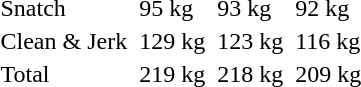<table>
<tr>
<td>Snatch</td>
<td></td>
<td>95 kg</td>
<td></td>
<td>93 kg</td>
<td></td>
<td>92 kg</td>
</tr>
<tr>
<td>Clean & Jerk</td>
<td></td>
<td>129 kg</td>
<td></td>
<td>123 kg</td>
<td></td>
<td>116 kg</td>
</tr>
<tr>
<td>Total</td>
<td></td>
<td>219 kg</td>
<td></td>
<td>218 kg</td>
<td></td>
<td>209 kg</td>
</tr>
</table>
